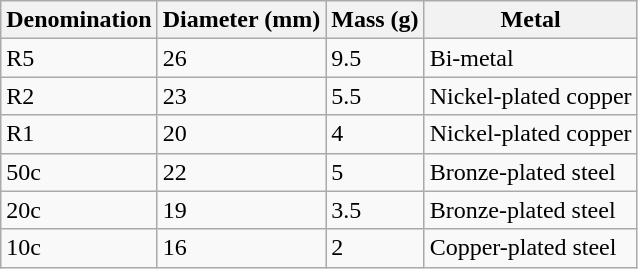<table class="wikitable">
<tr>
<th>Denomination</th>
<th>Diameter (mm)</th>
<th>Mass (g)</th>
<th>Metal</th>
</tr>
<tr>
<td>R5</td>
<td>26</td>
<td>9.5</td>
<td>Bi-metal</td>
</tr>
<tr>
<td>R2</td>
<td>23</td>
<td>5.5</td>
<td>Nickel-plated copper</td>
</tr>
<tr>
<td>R1</td>
<td>20</td>
<td>4</td>
<td>Nickel-plated copper</td>
</tr>
<tr>
<td>50c</td>
<td>22</td>
<td>5</td>
<td>Bronze-plated steel</td>
</tr>
<tr>
<td>20c</td>
<td>19</td>
<td>3.5</td>
<td>Bronze-plated steel</td>
</tr>
<tr>
<td>10c</td>
<td>16</td>
<td>2</td>
<td>Copper-plated steel</td>
</tr>
</table>
